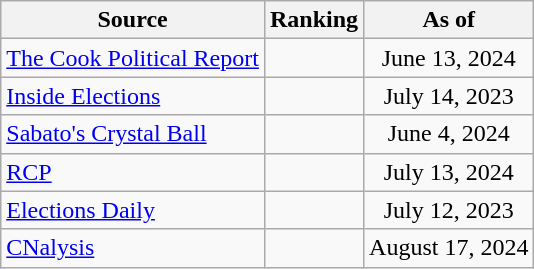<table class="wikitable" style=text-align:center>
<tr>
<th>Source</th>
<th>Ranking</th>
<th>As of</th>
</tr>
<tr>
<td align=left><a href='#'>The Cook Political Report</a></td>
<td></td>
<td>June 13, 2024</td>
</tr>
<tr>
<td align=left><a href='#'>Inside Elections</a></td>
<td></td>
<td>July 14, 2023</td>
</tr>
<tr>
<td align=left><a href='#'>Sabato's Crystal Ball</a></td>
<td></td>
<td>June 4, 2024</td>
</tr>
<tr>
<td align=left><a href='#'>RCP</a></td>
<td></td>
<td>July 13, 2024</td>
</tr>
<tr>
<td align=left><a href='#'>Elections Daily</a></td>
<td></td>
<td>July 12, 2023</td>
</tr>
<tr>
<td align=left><a href='#'>CNalysis</a></td>
<td></td>
<td>August 17, 2024</td>
</tr>
</table>
